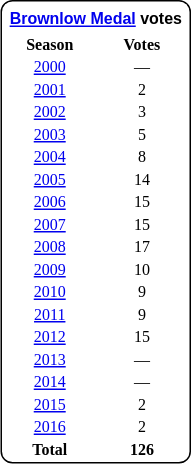<table style="margin-right:4px; margin-top:8px; float:right; border:1px #000 solid; border-radius:8px; background:#fff; font-family:Verdana; font-size:8pt; text-align:center;">
<tr style="background:#fff;">
<td colspan="2;" style="padding:3px; margin-bottom:-3px; margin-top:2px; font-family:Arial; "><strong><a href='#'>Brownlow Medal</a> votes</strong></td>
</tr>
<tr>
<th style="width:50%;">Season</th>
<th style="width:50%;">Votes</th>
</tr>
<tr>
<td><a href='#'>2000</a></td>
<td>—</td>
</tr>
<tr>
<td><a href='#'>2001</a></td>
<td>2</td>
</tr>
<tr>
<td><a href='#'>2002</a></td>
<td>3</td>
</tr>
<tr>
<td><a href='#'>2003</a></td>
<td>5</td>
</tr>
<tr>
<td><a href='#'>2004</a></td>
<td>8</td>
</tr>
<tr>
<td><a href='#'>2005</a></td>
<td>14</td>
</tr>
<tr>
<td><a href='#'>2006</a></td>
<td>15</td>
</tr>
<tr>
<td><a href='#'>2007</a></td>
<td>15</td>
</tr>
<tr>
<td><a href='#'>2008</a></td>
<td>17</td>
</tr>
<tr>
<td><a href='#'>2009</a></td>
<td>10</td>
</tr>
<tr>
<td><a href='#'>2010</a></td>
<td>9</td>
</tr>
<tr>
<td><a href='#'>2011</a></td>
<td>9</td>
</tr>
<tr>
<td><a href='#'>2012</a></td>
<td>15</td>
</tr>
<tr>
<td><a href='#'>2013</a></td>
<td>—</td>
</tr>
<tr>
<td><a href='#'>2014</a></td>
<td>—</td>
</tr>
<tr>
<td><a href='#'>2015</a></td>
<td>2</td>
</tr>
<tr>
<td><a href='#'>2016</a></td>
<td>2</td>
</tr>
<tr>
<td><strong>Total</strong></td>
<td><strong>126</strong></td>
</tr>
</table>
